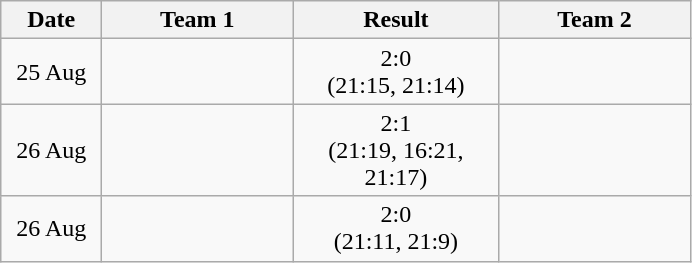<table class="wikitable" style="text-align:center">
<tr>
<th width=60>Date</th>
<th width=120>Team 1</th>
<th width=130>Result</th>
<th width=120>Team 2</th>
</tr>
<tr>
<td>25 Aug</td>
<td style="text-align:right;"></td>
<td>2:0 <br> (21:15, 21:14)</td>
<td style="text-align:left;"></td>
</tr>
<tr>
<td>26 Aug</td>
<td style="text-align:right;"></td>
<td>2:1 <br> (21:19, 16:21, 21:17)</td>
<td style="text-align:left;"></td>
</tr>
<tr>
<td>26 Aug</td>
<td style="text-align:right;"></td>
<td>2:0 <br> (21:11, 21:9)</td>
<td style="text-align:left;"></td>
</tr>
</table>
